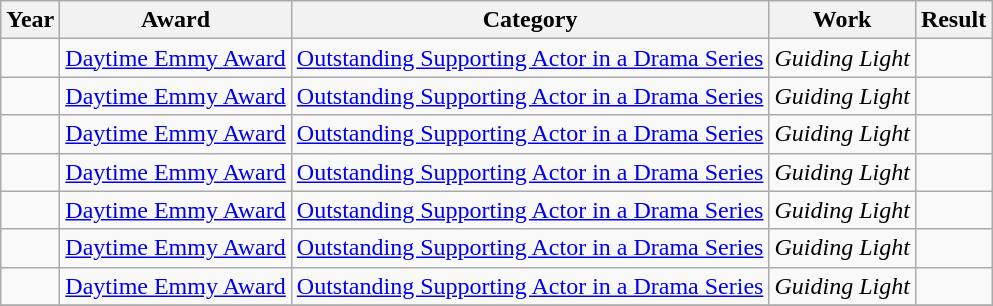<table class="wikitable sortable plainrowheaders">
<tr>
<th scope="col">Year</th>
<th scope="col">Award</th>
<th scope="col">Category</th>
<th scope="col">Work</th>
<th scope="col">Result</th>
</tr>
<tr>
<td></td>
<td><a href='#'>Daytime Emmy Award</a></td>
<td><a href='#'>Outstanding Supporting Actor in a Drama Series</a></td>
<td><em>Guiding Light</em></td>
<td></td>
</tr>
<tr>
<td></td>
<td><a href='#'>Daytime Emmy Award</a></td>
<td><a href='#'>Outstanding Supporting Actor in a Drama Series</a></td>
<td><em>Guiding Light</em></td>
<td></td>
</tr>
<tr>
<td></td>
<td><a href='#'>Daytime Emmy Award</a></td>
<td><a href='#'>Outstanding Supporting Actor in a Drama Series</a></td>
<td><em>Guiding Light</em></td>
<td></td>
</tr>
<tr>
<td></td>
<td><a href='#'>Daytime Emmy Award</a></td>
<td><a href='#'>Outstanding Supporting Actor in a Drama Series</a></td>
<td><em>Guiding Light</em></td>
<td></td>
</tr>
<tr>
<td></td>
<td><a href='#'>Daytime Emmy Award</a></td>
<td><a href='#'>Outstanding Supporting Actor in a Drama Series</a></td>
<td><em>Guiding Light</em></td>
<td></td>
</tr>
<tr>
<td></td>
<td><a href='#'>Daytime Emmy Award</a></td>
<td><a href='#'>Outstanding Supporting Actor in a Drama Series</a></td>
<td><em>Guiding Light</em></td>
<td></td>
</tr>
<tr>
<td></td>
<td><a href='#'>Daytime Emmy Award</a></td>
<td><a href='#'>Outstanding Supporting Actor in a Drama Series</a></td>
<td><em>Guiding Light</em></td>
<td></td>
</tr>
<tr>
</tr>
</table>
